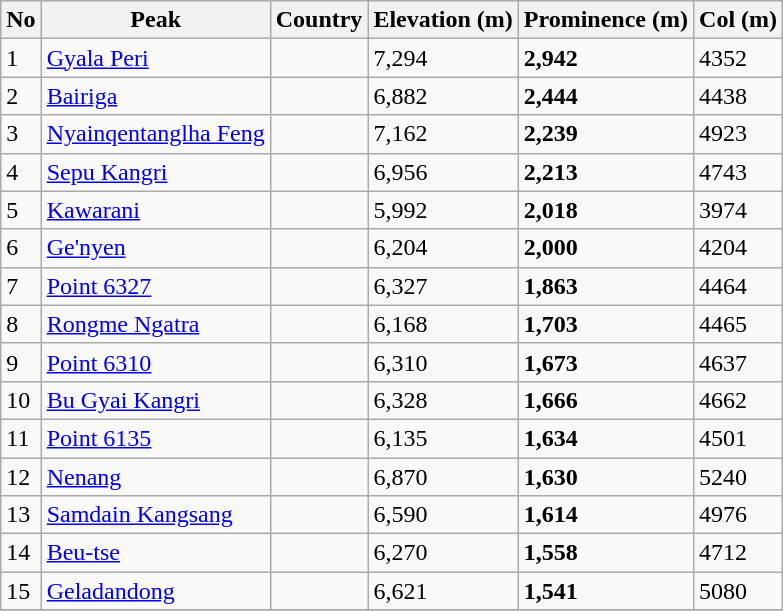<table class="wikitable sortable">
<tr>
<th>No</th>
<th>Peak</th>
<th>Country</th>
<th>Elevation (m)</th>
<th>Prominence (m)</th>
<th>Col (m)</th>
</tr>
<tr>
<td>1</td>
<td><a href='#'>Gyala Peri</a></td>
<td></td>
<td>7,294</td>
<td><strong>2,942</strong></td>
<td>4352</td>
</tr>
<tr>
<td>2</td>
<td><a href='#'>Bairiga</a></td>
<td></td>
<td>6,882</td>
<td><strong>2,444</strong></td>
<td>4438</td>
</tr>
<tr>
<td>3</td>
<td><a href='#'>Nyainqentanglha Feng</a></td>
<td></td>
<td>7,162</td>
<td><strong>2,239</strong></td>
<td>4923</td>
</tr>
<tr>
<td>4</td>
<td><a href='#'>Sepu Kangri</a></td>
<td></td>
<td>6,956</td>
<td><strong>2,213</strong></td>
<td>4743</td>
</tr>
<tr>
<td>5</td>
<td><a href='#'>Kawarani</a></td>
<td></td>
<td>5,992</td>
<td><strong>2,018</strong></td>
<td>3974</td>
</tr>
<tr>
<td>6</td>
<td><a href='#'>Ge'nyen</a></td>
<td></td>
<td>6,204</td>
<td><strong>2,000</strong></td>
<td>4204</td>
</tr>
<tr>
<td>7</td>
<td><a href='#'>Point 6327</a></td>
<td></td>
<td>6,327</td>
<td><strong>1,863</strong></td>
<td>4464</td>
</tr>
<tr>
<td>8</td>
<td><a href='#'>Rongme Ngatra</a></td>
<td></td>
<td>6,168</td>
<td><strong>1,703</strong></td>
<td>4465</td>
</tr>
<tr>
<td>9</td>
<td><a href='#'>Point 6310</a></td>
<td></td>
<td>6,310</td>
<td><strong>1,673</strong></td>
<td>4637</td>
</tr>
<tr>
<td>10</td>
<td><a href='#'>Bu Gyai Kangri</a></td>
<td></td>
<td>6,328</td>
<td><strong>1,666</strong></td>
<td>4662</td>
</tr>
<tr>
<td>11</td>
<td><a href='#'>Point 6135</a></td>
<td></td>
<td>6,135</td>
<td><strong>1,634</strong></td>
<td>4501</td>
</tr>
<tr>
<td>12</td>
<td><a href='#'>Nenang</a></td>
<td></td>
<td>6,870</td>
<td><strong>1,630</strong></td>
<td>5240</td>
</tr>
<tr>
<td>13</td>
<td><a href='#'>Samdain Kangsang</a></td>
<td></td>
<td>6,590</td>
<td><strong>1,614</strong></td>
<td>4976</td>
</tr>
<tr>
<td>14</td>
<td><a href='#'>Beu-tse</a></td>
<td></td>
<td>6,270</td>
<td><strong>1,558</strong></td>
<td>4712</td>
</tr>
<tr>
<td>15</td>
<td><a href='#'>Geladandong</a></td>
<td></td>
<td>6,621</td>
<td><strong>1,541</strong></td>
<td>5080</td>
</tr>
<tr>
</tr>
</table>
